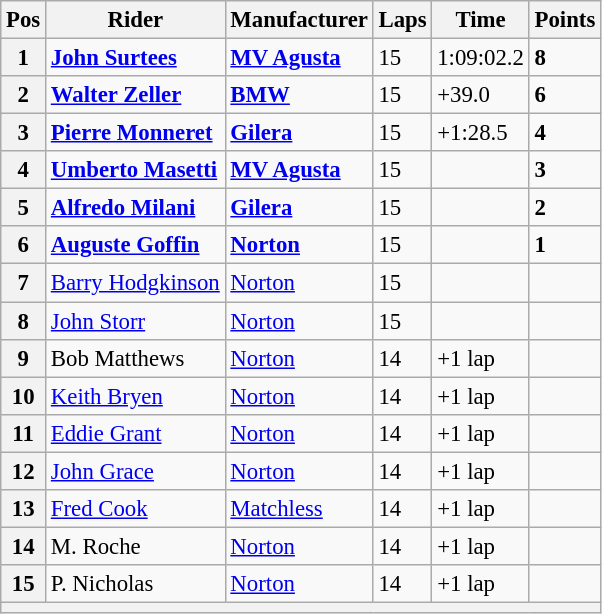<table class="wikitable" style="font-size: 95%;">
<tr>
<th>Pos</th>
<th>Rider</th>
<th>Manufacturer</th>
<th>Laps</th>
<th>Time</th>
<th>Points</th>
</tr>
<tr>
<th>1</th>
<td> <strong><a href='#'>John Surtees</a></strong></td>
<td><strong><a href='#'>MV Agusta</a></strong></td>
<td>15</td>
<td>1:09:02.2</td>
<td><strong>8</strong></td>
</tr>
<tr>
<th>2</th>
<td> <strong><a href='#'>Walter Zeller</a></strong></td>
<td><strong><a href='#'>BMW</a></strong></td>
<td>15</td>
<td>+39.0</td>
<td><strong>6</strong></td>
</tr>
<tr>
<th>3</th>
<td> <strong><a href='#'>Pierre Monneret</a></strong></td>
<td><strong><a href='#'>Gilera</a></strong></td>
<td>15</td>
<td>+1:28.5</td>
<td><strong>4</strong></td>
</tr>
<tr>
<th>4</th>
<td> <strong><a href='#'>Umberto Masetti</a></strong></td>
<td><strong><a href='#'>MV Agusta</a></strong></td>
<td>15</td>
<td></td>
<td><strong>3</strong></td>
</tr>
<tr>
<th>5</th>
<td> <strong><a href='#'>Alfredo Milani</a></strong></td>
<td><strong><a href='#'>Gilera</a></strong></td>
<td>15</td>
<td></td>
<td><strong>2</strong></td>
</tr>
<tr>
<th>6</th>
<td> <strong><a href='#'>Auguste Goffin</a></strong></td>
<td><strong><a href='#'>Norton</a></strong></td>
<td>15</td>
<td></td>
<td><strong>1</strong></td>
</tr>
<tr>
<th>7</th>
<td> <a href='#'>Barry Hodgkinson</a></td>
<td><a href='#'>Norton</a></td>
<td>15</td>
<td></td>
<td></td>
</tr>
<tr>
<th>8</th>
<td> <a href='#'>John Storr</a></td>
<td><a href='#'>Norton</a></td>
<td>15</td>
<td></td>
<td></td>
</tr>
<tr>
<th>9</th>
<td> Bob Matthews</td>
<td><a href='#'>Norton</a></td>
<td>14</td>
<td>+1 lap</td>
<td></td>
</tr>
<tr>
<th>10</th>
<td> <a href='#'>Keith Bryen</a></td>
<td><a href='#'>Norton</a></td>
<td>14</td>
<td>+1 lap</td>
<td></td>
</tr>
<tr>
<th>11</th>
<td> <a href='#'>Eddie Grant</a></td>
<td><a href='#'>Norton</a></td>
<td>14</td>
<td>+1 lap</td>
<td></td>
</tr>
<tr>
<th>12</th>
<td> <a href='#'>John Grace</a></td>
<td><a href='#'>Norton</a></td>
<td>14</td>
<td>+1 lap</td>
<td></td>
</tr>
<tr>
<th>13</th>
<td> <a href='#'>Fred Cook</a></td>
<td><a href='#'>Matchless</a></td>
<td>14</td>
<td>+1 lap</td>
<td></td>
</tr>
<tr>
<th>14</th>
<td> M. Roche</td>
<td><a href='#'>Norton</a></td>
<td>14</td>
<td>+1 lap</td>
<td></td>
</tr>
<tr>
<th>15</th>
<td> P. Nicholas</td>
<td><a href='#'>Norton</a></td>
<td>14</td>
<td>+1 lap</td>
<td></td>
</tr>
<tr>
<th colspan=6></th>
</tr>
</table>
